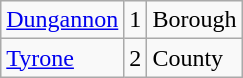<table class="wikitable sortable">
<tr>
<td><a href='#'>Dungannon</a></td>
<td align="center">1</td>
<td>Borough</td>
</tr>
<tr>
<td><a href='#'>Tyrone</a></td>
<td>2</td>
<td>County</td>
</tr>
</table>
